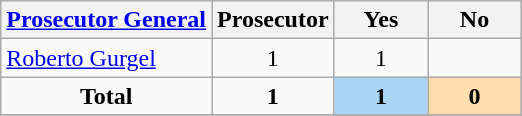<table class="wikitable">
<tr>
<th><a href='#'>Prosecutor General</a></th>
<th width="55pt">Prosecutor</th>
<th width="55pt">Yes</th>
<th width="55pt">No</th>
</tr>
<tr>
<td align="left"><a href='#'>Roberto Gurgel</a></td>
<td align="center">1</td>
<td align="center">1</td>
<td align="center"></td>
</tr>
<tr>
<td align="center"><strong>Total</strong></td>
<td align="center"><strong>1</strong></td>
<td align="center" bgcolor="#abd5f5"><strong>1</strong></td>
<td align="center" bgcolor="#FFDEAD"><strong>0</strong></td>
</tr>
<tr>
</tr>
</table>
